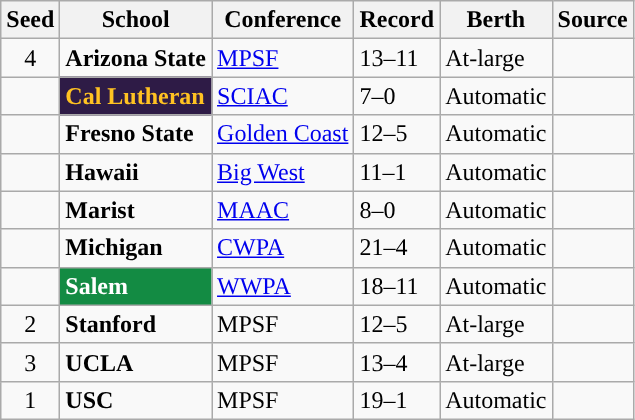<table class="wikitable sortable plainrowheaders">
<tr>
<th scope="col">Seed</th>
<th scope="col">School</th>
<th scope="col">Conference</th>
<th scope="col">Record</th>
<th scope="col">Berth</th>
<th scope="col">Source</th>
</tr>
<tr>
<td style="text-align:center">4</td>
<td><strong>Arizona State</strong></td>
<td><a href='#'>MPSF</a></td>
<td>13–11</td>
<td>At-large</td>
<td></td>
</tr>
<tr>
<td></td>
<td style="background:#2e1b46; color:#ffc222"><strong>Cal Lutheran</strong></td>
<td><a href='#'>SCIAC</a></td>
<td>7–0</td>
<td>Automatic</td>
<td></td>
</tr>
<tr>
<td></td>
<td style=><strong>Fresno State</strong></td>
<td><a href='#'>Golden Coast</a></td>
<td>12–5</td>
<td>Automatic</td>
<td></td>
</tr>
<tr>
<td></td>
<td style=><strong>Hawaii</strong></td>
<td><a href='#'>Big West</a></td>
<td>11–1</td>
<td>Automatic</td>
<td></td>
</tr>
<tr>
<td></td>
<td style=><strong>Marist</strong></td>
<td><a href='#'>MAAC</a></td>
<td>8–0</td>
<td>Automatic</td>
<td></td>
</tr>
<tr>
<td></td>
<td style=><strong>Michigan</strong></td>
<td><a href='#'>CWPA</a></td>
<td>21–4</td>
<td>Automatic</td>
<td></td>
</tr>
<tr>
<td></td>
<td style="background:#138b43; color:#ffffff"><strong>Salem</strong></td>
<td><a href='#'>WWPA</a></td>
<td>18–11</td>
<td>Automatic</td>
<td></td>
</tr>
<tr>
<td style="text-align:center">2</td>
<td style=><strong>Stanford</strong></td>
<td>MPSF</td>
<td>12–5</td>
<td>At-large</td>
<td></td>
</tr>
<tr>
<td style="text-align:center">3</td>
<td style=><strong>UCLA</strong></td>
<td>MPSF</td>
<td>13–4</td>
<td>At-large</td>
<td></td>
</tr>
<tr>
<td style="text-align:center">1</td>
<td style=><strong>USC</strong></td>
<td>MPSF</td>
<td>19–1</td>
<td>Automatic</td>
<td></td>
</tr>
</table>
